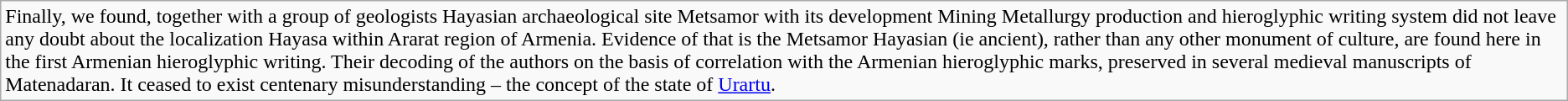<table class="wikitable">
<tr>
<td>Finally, we found, together with a group of geologists Hayasian archaeological site Metsamor with its development Mining Metallurgy production and hieroglyphic writing system did not leave any doubt about the localization Hayasa within Ararat region of Armenia. Evidence of that is the Metsamor Hayasian (ie ancient), rather than any other monument of culture, are found here in the first Armenian hieroglyphic writing. Their decoding of the authors on the basis of correlation with the Armenian hieroglyphic marks, preserved in several medieval manuscripts of Matenadaran. It ceased to exist centenary misunderstanding – the concept of the state of <a href='#'>Urartu</a>.</td>
</tr>
</table>
